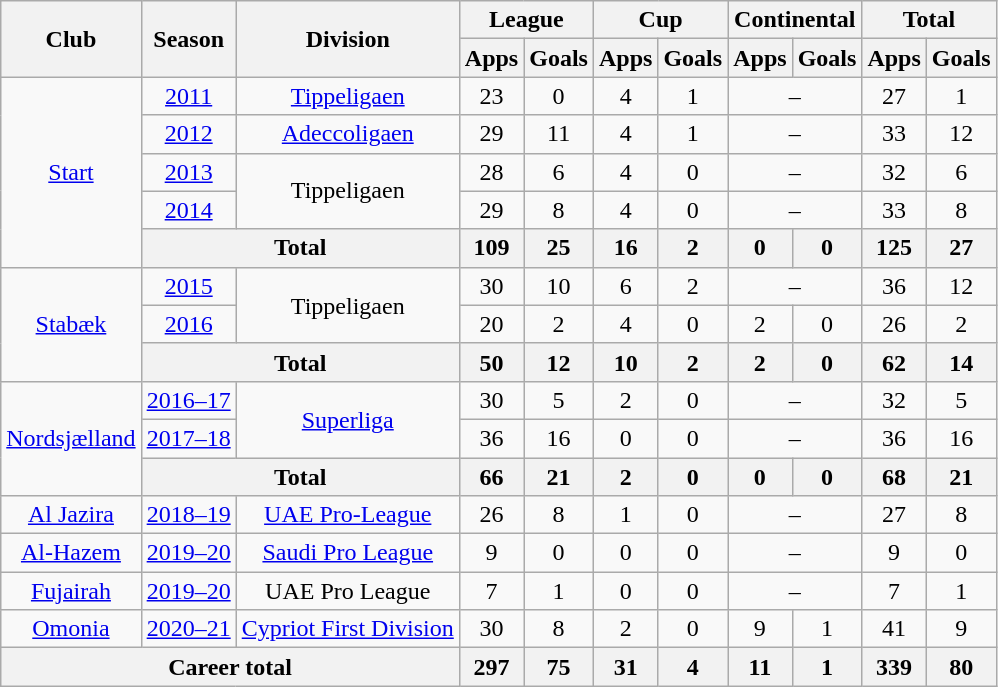<table class="wikitable" style="text-align: center;">
<tr>
<th rowspan="2">Club</th>
<th rowspan="2">Season</th>
<th rowspan="2">Division</th>
<th colspan="2">League</th>
<th colspan="2">Cup</th>
<th colspan="2">Continental</th>
<th colspan="2">Total</th>
</tr>
<tr>
<th>Apps</th>
<th>Goals</th>
<th>Apps</th>
<th>Goals</th>
<th>Apps</th>
<th>Goals</th>
<th>Apps</th>
<th>Goals</th>
</tr>
<tr>
<td rowspan="5"><a href='#'>Start</a></td>
<td><a href='#'>2011</a></td>
<td rowspan="1"><a href='#'>Tippeligaen</a></td>
<td>23</td>
<td>0</td>
<td>4</td>
<td>1</td>
<td colspan="2">–</td>
<td>27</td>
<td>1</td>
</tr>
<tr>
<td><a href='#'>2012</a></td>
<td rowspan="1"><a href='#'>Adeccoligaen</a></td>
<td>29</td>
<td>11</td>
<td>4</td>
<td>1</td>
<td colspan="2">–</td>
<td>33</td>
<td>12</td>
</tr>
<tr>
<td><a href='#'>2013</a></td>
<td rowspan="2">Tippeligaen</td>
<td>28</td>
<td>6</td>
<td>4</td>
<td>0</td>
<td colspan="2">–</td>
<td>32</td>
<td>6</td>
</tr>
<tr>
<td><a href='#'>2014</a></td>
<td>29</td>
<td>8</td>
<td>4</td>
<td>0</td>
<td colspan="2">–</td>
<td>33</td>
<td>8</td>
</tr>
<tr>
<th colspan="2">Total</th>
<th>109</th>
<th>25</th>
<th>16</th>
<th>2</th>
<th>0</th>
<th>0</th>
<th>125</th>
<th>27</th>
</tr>
<tr>
<td rowspan="3"><a href='#'>Stabæk</a></td>
<td><a href='#'>2015</a></td>
<td rowspan="2">Tippeligaen</td>
<td>30</td>
<td>10</td>
<td>6</td>
<td>2</td>
<td colspan="2">–</td>
<td>36</td>
<td>12</td>
</tr>
<tr>
<td><a href='#'>2016</a></td>
<td>20</td>
<td>2</td>
<td>4</td>
<td>0</td>
<td>2</td>
<td>0</td>
<td>26</td>
<td>2</td>
</tr>
<tr>
<th colspan="2">Total</th>
<th>50</th>
<th>12</th>
<th>10</th>
<th>2</th>
<th>2</th>
<th>0</th>
<th>62</th>
<th>14</th>
</tr>
<tr>
<td rowspan="3"><a href='#'>Nordsjælland</a></td>
<td><a href='#'>2016–17</a></td>
<td rowspan="2"><a href='#'>Superliga</a></td>
<td>30</td>
<td>5</td>
<td>2</td>
<td>0</td>
<td colspan="2">–</td>
<td>32</td>
<td>5</td>
</tr>
<tr>
<td><a href='#'>2017–18</a></td>
<td>36</td>
<td>16</td>
<td>0</td>
<td>0</td>
<td colspan="2">–</td>
<td>36</td>
<td>16</td>
</tr>
<tr>
<th colspan="2">Total</th>
<th>66</th>
<th>21</th>
<th>2</th>
<th>0</th>
<th>0</th>
<th>0</th>
<th>68</th>
<th>21</th>
</tr>
<tr>
<td><a href='#'>Al Jazira</a></td>
<td><a href='#'>2018–19</a></td>
<td><a href='#'>UAE Pro-League</a></td>
<td>26</td>
<td>8</td>
<td>1</td>
<td>0</td>
<td colspan="2">–</td>
<td>27</td>
<td>8</td>
</tr>
<tr>
<td><a href='#'>Al-Hazem</a></td>
<td><a href='#'>2019–20</a></td>
<td><a href='#'>Saudi Pro League</a></td>
<td>9</td>
<td>0</td>
<td>0</td>
<td>0</td>
<td colspan="2">–</td>
<td>9</td>
<td>0</td>
</tr>
<tr>
<td><a href='#'>Fujairah</a></td>
<td><a href='#'>2019–20</a></td>
<td>UAE Pro League</td>
<td>7</td>
<td>1</td>
<td>0</td>
<td>0</td>
<td colspan="2">–</td>
<td>7</td>
<td>1</td>
</tr>
<tr>
<td><a href='#'>Omonia</a></td>
<td><a href='#'>2020–21</a></td>
<td><a href='#'>Cypriot First Division</a></td>
<td>30</td>
<td>8</td>
<td>2</td>
<td>0</td>
<td>9</td>
<td>1</td>
<td>41</td>
<td>9</td>
</tr>
<tr>
<th colspan="3">Career total</th>
<th>297</th>
<th>75</th>
<th>31</th>
<th>4</th>
<th>11</th>
<th>1</th>
<th>339</th>
<th>80</th>
</tr>
</table>
